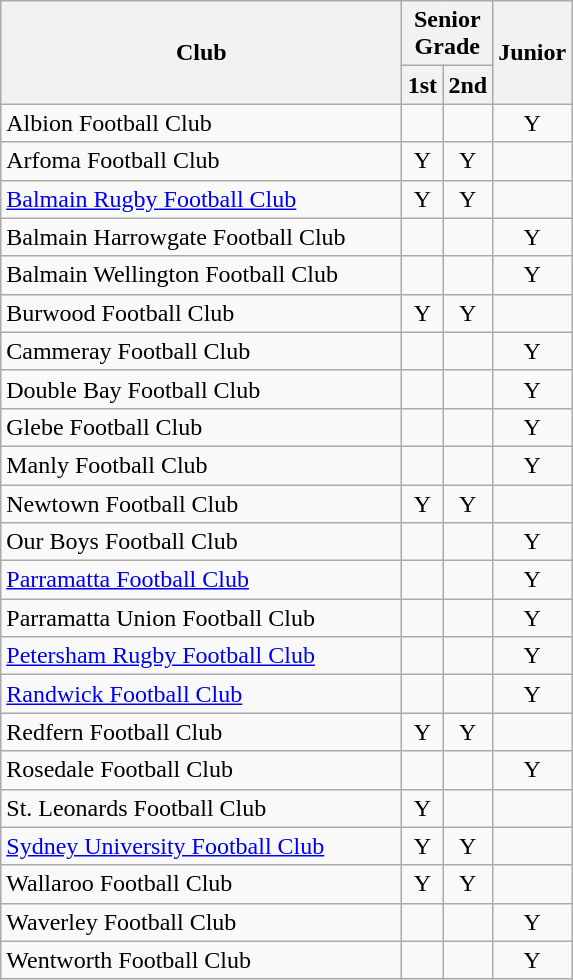<table class="wikitable sortable mw-collapsible" style="text-align:center;">
<tr>
<th width="260" rowspan="2">Club</th>
<th colspan="2">Senior Grade</th>
<th colspan="2" rowspan="2">Junior</th>
</tr>
<tr>
<th width="20" abbr="First">1st</th>
<th width="20" abbr="Second">2nd</th>
</tr>
<tr>
<td style="text-align:left;">Albion Football Club</td>
<td></td>
<td></td>
<td>Y</td>
</tr>
<tr>
<td style="text-align:left;"> Arfoma Football Club</td>
<td>Y</td>
<td>Y</td>
<td></td>
</tr>
<tr>
<td style="text-align:left;"> <a href='#'>Balmain Rugby Football Club</a></td>
<td>Y</td>
<td>Y</td>
<td></td>
</tr>
<tr>
<td style="text-align:left;">Balmain Harrowgate Football Club</td>
<td></td>
<td></td>
<td>Y</td>
</tr>
<tr>
<td style="text-align:left;"> Balmain Wellington Football Club</td>
<td></td>
<td></td>
<td>Y</td>
</tr>
<tr>
<td style="text-align:left;"> Burwood Football Club</td>
<td>Y</td>
<td>Y</td>
<td></td>
</tr>
<tr>
<td style="text-align:left;">Cammeray Football Club</td>
<td></td>
<td></td>
<td>Y</td>
</tr>
<tr>
<td style="text-align:left;">Double Bay Football Club</td>
<td></td>
<td></td>
<td>Y</td>
</tr>
<tr>
<td style="text-align:left;">Glebe Football Club</td>
<td></td>
<td></td>
<td>Y</td>
</tr>
<tr>
<td style="text-align:left;">Manly Football Club</td>
<td></td>
<td></td>
<td>Y</td>
</tr>
<tr>
<td style="text-align:left;"> Newtown Football Club</td>
<td>Y</td>
<td>Y</td>
<td></td>
</tr>
<tr>
<td style="text-align:left;">Our Boys Football Club</td>
<td></td>
<td></td>
<td>Y</td>
</tr>
<tr>
<td style="text-align:left;"><a href='#'>Parramatta Football Club</a></td>
<td></td>
<td></td>
<td>Y</td>
</tr>
<tr>
<td style="text-align:left;">Parramatta Union Football Club</td>
<td></td>
<td></td>
<td>Y</td>
</tr>
<tr>
<td style="text-align:left;"> <a href='#'>Petersham Rugby Football Club</a></td>
<td></td>
<td></td>
<td>Y</td>
</tr>
<tr>
<td style="text-align:left;"> <a href='#'>Randwick Football Club</a></td>
<td></td>
<td></td>
<td>Y</td>
</tr>
<tr>
<td style="text-align:left;"> Redfern Football Club</td>
<td>Y</td>
<td>Y</td>
<td></td>
</tr>
<tr>
<td style="text-align:left;"> Rosedale Football Club</td>
<td></td>
<td></td>
<td>Y</td>
</tr>
<tr>
<td style="text-align:left;">St. Leonards Football Club</td>
<td>Y</td>
<td></td>
<td></td>
</tr>
<tr>
<td style="text-align:left;"> <a href='#'>Sydney University Football Club</a></td>
<td>Y</td>
<td>Y</td>
<td></td>
</tr>
<tr>
<td style="text-align:left;"> Wallaroo Football Club</td>
<td>Y</td>
<td>Y</td>
<td></td>
</tr>
<tr>
<td style="text-align:left;">Waverley Football Club</td>
<td></td>
<td></td>
<td>Y</td>
</tr>
<tr>
<td style="text-align:left;">Wentworth Football Club</td>
<td></td>
<td></td>
<td>Y</td>
</tr>
</table>
